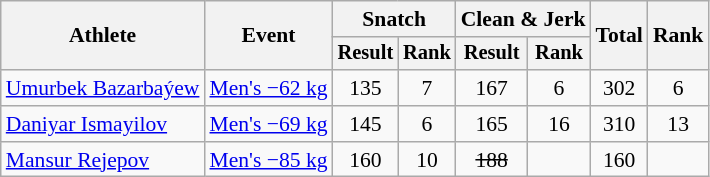<table class="wikitable" style="font-size:90%">
<tr>
<th rowspan=2>Athlete</th>
<th rowspan=2>Event</th>
<th colspan="2">Snatch</th>
<th colspan="2">Clean & Jerk</th>
<th rowspan="2">Total</th>
<th rowspan="2">Rank</th>
</tr>
<tr style="font-size:95%">
<th>Result</th>
<th>Rank</th>
<th>Result</th>
<th>Rank</th>
</tr>
<tr align=center>
<td align=left><a href='#'>Umurbek Bazarbaýew</a></td>
<td align=left><a href='#'>Men's −62 kg</a></td>
<td>135</td>
<td>7</td>
<td>167</td>
<td>6</td>
<td>302</td>
<td>6</td>
</tr>
<tr align=center>
<td align=left><a href='#'>Daniyar Ismayilov</a></td>
<td align=left><a href='#'>Men's −69 kg</a></td>
<td>145</td>
<td>6</td>
<td>165</td>
<td>16</td>
<td>310</td>
<td>13</td>
</tr>
<tr align=center>
<td align=left><a href='#'>Mansur Rejepov</a></td>
<td align=left><a href='#'>Men's −85 kg</a></td>
<td>160</td>
<td>10</td>
<td><s>188</s></td>
<td></td>
<td>160</td>
<td></td>
</tr>
</table>
